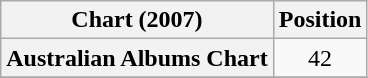<table class="wikitable sortable plainrowheaders" style="text-align:center">
<tr>
<th scope="col">Chart (2007)</th>
<th scope="col">Position</th>
</tr>
<tr>
<th scope="row">Australian Albums Chart</th>
<td>42</td>
</tr>
<tr>
</tr>
</table>
